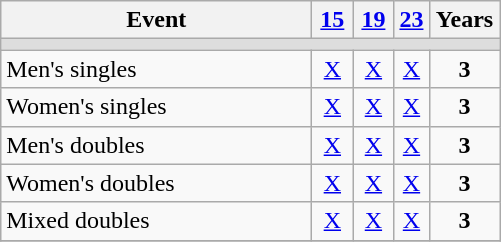<table class=wikitable style="text-align:center">
<tr>
<th width="200">Event</th>
<th width=20><a href='#'>15</a></th>
<th width=20><a href='#'>19</a></th>
<th><a href='#'>23</a></th>
<th width="40">Years</th>
</tr>
<tr bgcolor=#DDDDDD>
<td colspan="5"></td>
</tr>
<tr>
<td align="left">Men's singles</td>
<td><a href='#'>X</a></td>
<td><a href='#'>X</a></td>
<td><a href='#'>X</a></td>
<td><strong>3</strong></td>
</tr>
<tr>
<td align="left">Women's singles</td>
<td><a href='#'>X</a></td>
<td><a href='#'>X</a></td>
<td><a href='#'>X</a></td>
<td><strong>3</strong></td>
</tr>
<tr>
<td align="left">Men's doubles</td>
<td><a href='#'>X</a></td>
<td><a href='#'>X</a></td>
<td><a href='#'>X</a></td>
<td><strong>3</strong></td>
</tr>
<tr>
<td align="left">Women's doubles</td>
<td><a href='#'>X</a></td>
<td><a href='#'>X</a></td>
<td><a href='#'>X</a></td>
<td><strong>3</strong></td>
</tr>
<tr>
<td align="left">Mixed doubles</td>
<td><a href='#'>X</a></td>
<td><a href='#'>X</a></td>
<td><a href='#'>X</a></td>
<td><strong>3</strong></td>
</tr>
<tr>
</tr>
</table>
